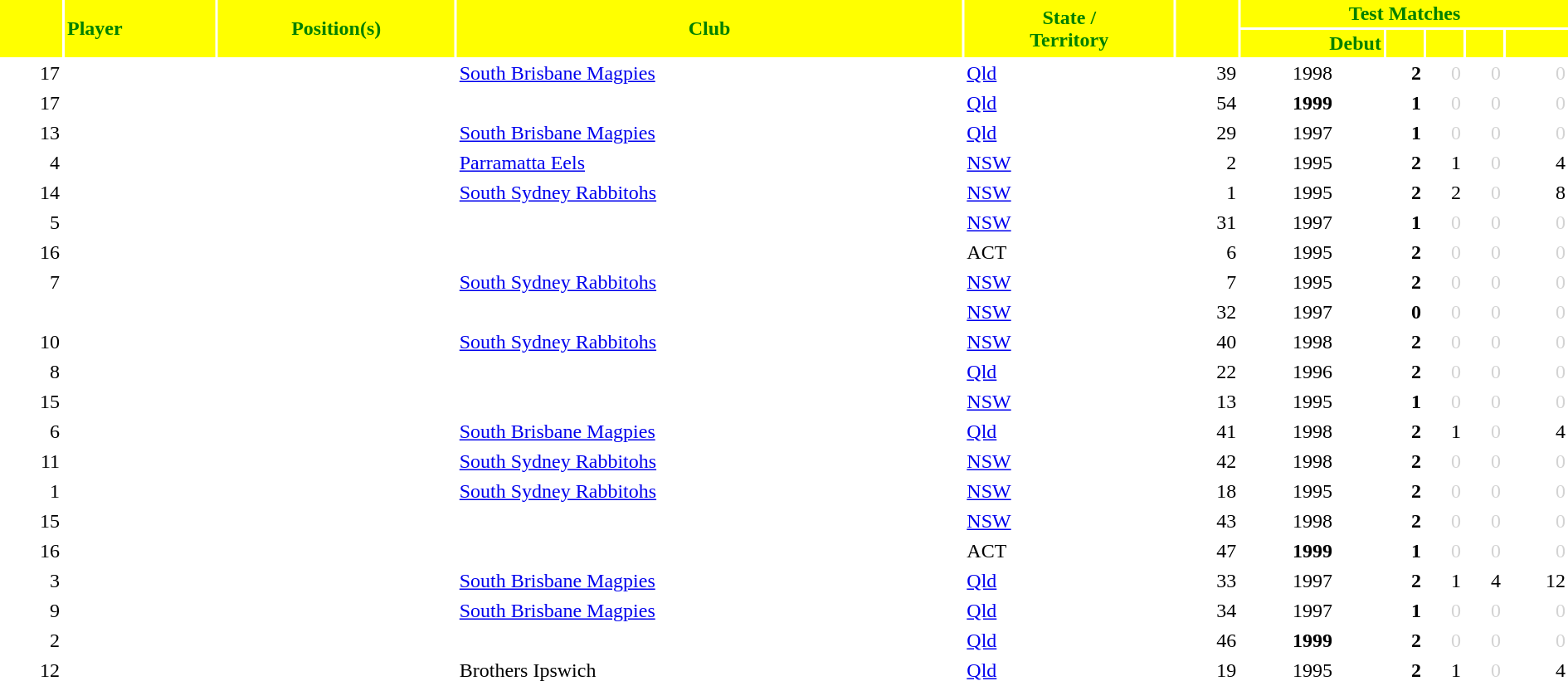<table class="sortable" border="0" cellspacing="2" cellpadding="2" style="width:100%; text-align:right;">
<tr style="background:yellow; color:green;">
<th rowspan=2 align=center class="unsortable"></th>
<th rowspan=2 align=left>Player</th>
<th rowspan=2 align=center class="unsortable">Position(s)</th>
<th rowspan=2 align=center>Club</th>
<th rowspan=2 align=center>State / <br> Territory</th>
<th rowspan=2 align=center></th>
<th colspan=5 align=center>Test Matches</th>
</tr>
<tr style="background:yellow; color:green;">
<th>Debut</th>
<th class="unsortable"></th>
<th class="unsortable"></th>
<th class="unsortable"></th>
<th class="unsortable"></th>
</tr>
<tr>
<td>17</td>
<td align=left></td>
<td align=center></td>
<td align=left><a href='#'>South Brisbane Magpies</a></td>
<td align=left> <a href='#'>Qld</a></td>
<td>39</td>
<td align=center>1998</td>
<td><strong>2</strong></td>
<td style="color:lightgray">0</td>
<td style="color:lightgray">0</td>
<td style="color:lightgray">0</td>
</tr>
<tr>
<td>17</td>
<td align=left></td>
<td align=center></td>
<td align=center></td>
<td align=left> <a href='#'>Qld</a></td>
<td>54</td>
<td align=center><strong>1999</strong></td>
<td><strong>1</strong></td>
<td style="color:lightgray">0</td>
<td style="color:lightgray">0</td>
<td style="color:lightgray">0</td>
</tr>
<tr>
<td>13</td>
<td align=left></td>
<td align=center></td>
<td align=left><a href='#'>South Brisbane Magpies</a></td>
<td align=left> <a href='#'>Qld</a></td>
<td>29</td>
<td align=center>1997</td>
<td><strong>1</strong></td>
<td style="color:lightgray">0</td>
<td style="color:lightgray">0</td>
<td style="color:lightgray">0</td>
</tr>
<tr>
<td>4</td>
<td align=left></td>
<td align=center></td>
<td align=left><a href='#'>Parramatta Eels</a></td>
<td align=left> <a href='#'>NSW</a></td>
<td>2</td>
<td align=center>1995</td>
<td><strong>2</strong></td>
<td>1</td>
<td style="color:lightgray">0</td>
<td>4</td>
</tr>
<tr>
<td>14</td>
<td align=left></td>
<td align=center></td>
<td align=left><a href='#'>South Sydney Rabbitohs</a></td>
<td align=left> <a href='#'>NSW</a></td>
<td>1</td>
<td align=center>1995</td>
<td><strong>2</strong></td>
<td>2</td>
<td style="color:lightgray">0</td>
<td>8</td>
</tr>
<tr>
<td>5</td>
<td align=left></td>
<td align=center></td>
<td align=center></td>
<td align=left> <a href='#'>NSW</a></td>
<td>31</td>
<td align=center>1997</td>
<td><strong>1</strong></td>
<td style="color:lightgray">0</td>
<td style="color:lightgray">0</td>
<td style="color:lightgray">0</td>
</tr>
<tr>
<td>16</td>
<td align=left></td>
<td align=center></td>
<td align=center></td>
<td align=left> ACT</td>
<td>6</td>
<td align=center>1995</td>
<td><strong>2</strong></td>
<td style="color:lightgray">0</td>
<td style="color:lightgray">0</td>
<td style="color:lightgray">0</td>
</tr>
<tr>
<td>7</td>
<td align=left></td>
<td align=center></td>
<td align=left><a href='#'>South Sydney Rabbitohs</a></td>
<td align=left> <a href='#'>NSW</a></td>
<td>7</td>
<td align=center>1995</td>
<td><strong>2</strong></td>
<td style="color:lightgray">0</td>
<td style="color:lightgray">0</td>
<td style="color:lightgray">0</td>
</tr>
<tr>
<td></td>
<td align=left></td>
<td align=center></td>
<td align=center></td>
<td align=left> <a href='#'>NSW</a></td>
<td>32</td>
<td align=center>1997</td>
<td><strong>0</strong></td>
<td style="color:lightgray">0</td>
<td style="color:lightgray">0</td>
<td style="color:lightgray">0</td>
</tr>
<tr>
<td>10</td>
<td align=left></td>
<td align=center></td>
<td align=left><a href='#'>South Sydney Rabbitohs</a></td>
<td align=left> <a href='#'>NSW</a></td>
<td>40</td>
<td align=center>1998</td>
<td><strong>2</strong></td>
<td style="color:lightgray">0</td>
<td style="color:lightgray">0</td>
<td style="color:lightgray">0</td>
</tr>
<tr>
<td>8</td>
<td align=left></td>
<td align=center></td>
<td align=center></td>
<td align=left> <a href='#'>Qld</a></td>
<td>22</td>
<td align=center>1996</td>
<td><strong>2</strong></td>
<td style="color:lightgray">0</td>
<td style="color:lightgray">0</td>
<td style="color:lightgray">0</td>
</tr>
<tr>
<td>15</td>
<td align=left></td>
<td align=center></td>
<td align=center></td>
<td align=left> <a href='#'>NSW</a></td>
<td>13</td>
<td align=center>1995</td>
<td><strong>1</strong></td>
<td style="color:lightgray">0</td>
<td style="color:lightgray">0</td>
<td style="color:lightgray">0</td>
</tr>
<tr>
<td>6</td>
<td align=left></td>
<td align=center></td>
<td align=left><a href='#'>South Brisbane Magpies</a></td>
<td align=left> <a href='#'>Qld</a></td>
<td>41</td>
<td align=center>1998</td>
<td><strong>2</strong></td>
<td>1</td>
<td style="color:lightgray">0</td>
<td>4</td>
</tr>
<tr>
<td>11</td>
<td align=left></td>
<td align=center></td>
<td align=left><a href='#'>South Sydney Rabbitohs</a></td>
<td align=left> <a href='#'>NSW</a></td>
<td>42</td>
<td align=center>1998</td>
<td><strong>2</strong></td>
<td style="color:lightgray">0</td>
<td style="color:lightgray">0</td>
<td style="color:lightgray">0</td>
</tr>
<tr>
<td>1</td>
<td align=left></td>
<td align=center></td>
<td align=left><a href='#'>South Sydney Rabbitohs</a></td>
<td align=left> <a href='#'>NSW</a></td>
<td>18</td>
<td align=center>1995</td>
<td><strong>2</strong></td>
<td style="color:lightgray">0</td>
<td style="color:lightgray">0</td>
<td style="color:lightgray">0</td>
</tr>
<tr>
<td>15</td>
<td align=left></td>
<td align=center></td>
<td align=center></td>
<td align=left> <a href='#'>NSW</a></td>
<td>43</td>
<td align=center>1998</td>
<td><strong>2</strong></td>
<td style="color:lightgray">0</td>
<td style="color:lightgray">0</td>
<td style="color:lightgray">0</td>
</tr>
<tr>
<td>16</td>
<td align=left></td>
<td align=center></td>
<td align=center></td>
<td align=left> ACT</td>
<td>47</td>
<td align=center><strong>1999</strong></td>
<td><strong>1</strong></td>
<td style="color:lightgray">0</td>
<td style="color:lightgray">0</td>
<td style="color:lightgray">0</td>
</tr>
<tr>
<td>3</td>
<td align=left></td>
<td align=center></td>
<td align=left><a href='#'>South Brisbane Magpies</a></td>
<td align=left> <a href='#'>Qld</a></td>
<td>33</td>
<td align=center>1997</td>
<td><strong>2</strong></td>
<td>1</td>
<td>4</td>
<td>12</td>
</tr>
<tr>
<td>9</td>
<td align=left></td>
<td align=center></td>
<td align=left><a href='#'>South Brisbane Magpies</a></td>
<td align=left> <a href='#'>Qld</a></td>
<td>34</td>
<td align=center>1997</td>
<td><strong>1</strong></td>
<td style="color:lightgray">0</td>
<td style="color:lightgray">0</td>
<td style="color:lightgray">0</td>
</tr>
<tr>
<td>2</td>
<td align=left></td>
<td align=center></td>
<td align=center></td>
<td align=left> <a href='#'>Qld</a></td>
<td>46</td>
<td align=center><strong>1999</strong></td>
<td><strong>2</strong></td>
<td style="color:lightgray">0</td>
<td style="color:lightgray">0</td>
<td style="color:lightgray">0</td>
</tr>
<tr>
<td>12</td>
<td align=left></td>
<td align=center></td>
<td align=left>Brothers Ipswich</td>
<td align=left> <a href='#'>Qld</a></td>
<td>19</td>
<td align=center>1995</td>
<td><strong>2</strong></td>
<td>1</td>
<td style="color:lightgray">0</td>
<td>4</td>
</tr>
</table>
